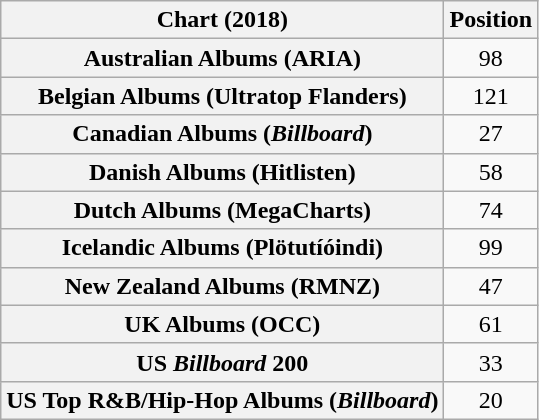<table class="wikitable sortable plainrowheaders" style="text-align:center">
<tr>
<th scope="col">Chart (2018)</th>
<th scope="col">Position</th>
</tr>
<tr>
<th scope="row">Australian Albums (ARIA)</th>
<td>98</td>
</tr>
<tr>
<th scope="row">Belgian Albums (Ultratop Flanders)</th>
<td>121</td>
</tr>
<tr>
<th scope="row">Canadian Albums (<em>Billboard</em>)</th>
<td>27</td>
</tr>
<tr>
<th scope="row">Danish Albums (Hitlisten)</th>
<td>58</td>
</tr>
<tr>
<th scope="row">Dutch Albums (MegaCharts)</th>
<td>74</td>
</tr>
<tr>
<th scope="row">Icelandic Albums (Plötutíóindi)</th>
<td>99</td>
</tr>
<tr>
<th scope="row">New Zealand Albums (RMNZ)</th>
<td>47</td>
</tr>
<tr>
<th scope="row">UK Albums (OCC)</th>
<td>61</td>
</tr>
<tr>
<th scope="row">US <em>Billboard</em> 200</th>
<td>33</td>
</tr>
<tr>
<th scope="row">US Top R&B/Hip-Hop Albums (<em>Billboard</em>)</th>
<td>20</td>
</tr>
</table>
